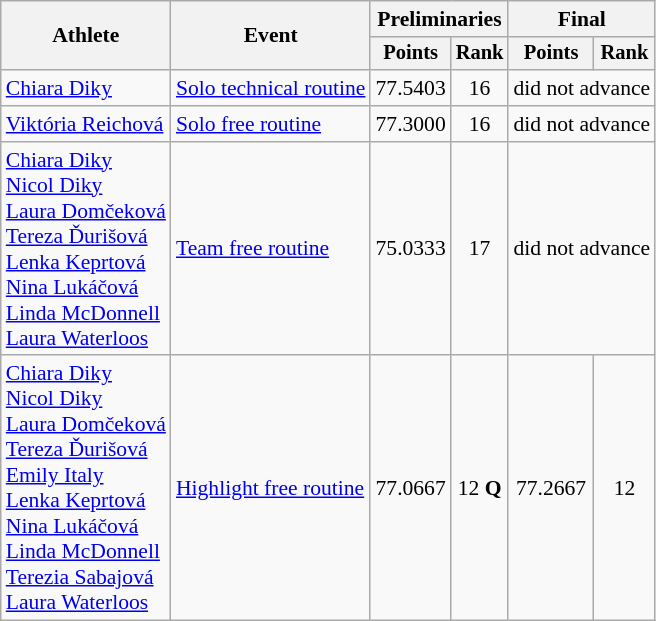<table class="wikitable" style="font-size:90%">
<tr>
<th rowspan="2">Athlete</th>
<th rowspan="2">Event</th>
<th colspan="2">Preliminaries</th>
<th colspan="2">Final</th>
</tr>
<tr style="font-size:95%">
<th>Points</th>
<th>Rank</th>
<th>Points</th>
<th>Rank</th>
</tr>
<tr align="center">
<td align="left"><a href='#'>Chiara Diky</a></td>
<td align="left"><a href='#'>Solo technical routine</a></td>
<td>77.5403</td>
<td>16</td>
<td colspan=2>did not advance</td>
</tr>
<tr align="center">
<td align="left"><a href='#'>Viktória Reichová</a></td>
<td align="left"><a href='#'>Solo free routine</a></td>
<td>77.3000</td>
<td>16</td>
<td colspan=2>did not advance</td>
</tr>
<tr align="center">
<td align="left"><a href='#'>Chiara Diky</a><br><a href='#'>Nicol Diky</a><br><a href='#'>Laura Domčeková</a><br><a href='#'>Tereza Ďurišová</a><br><a href='#'>Lenka Keprtová</a><br><a href='#'>Nina Lukáčová</a><br><a href='#'>Linda McDonnell</a><br><a href='#'>Laura Waterloos</a></td>
<td align="left"><a href='#'>Team free routine</a></td>
<td>75.0333</td>
<td>17</td>
<td colspan=2>did not advance</td>
</tr>
<tr align="center">
<td align="left"><a href='#'>Chiara Diky</a><br><a href='#'>Nicol Diky</a><br><a href='#'>Laura Domčeková</a><br><a href='#'>Tereza Ďurišová</a><br><a href='#'>Emily Italy</a><br><a href='#'>Lenka Keprtová</a><br><a href='#'>Nina Lukáčová</a><br><a href='#'>Linda McDonnell</a><br><a href='#'>Terezia Sabajová</a><br><a href='#'>Laura Waterloos</a></td>
<td align="left"><a href='#'>Highlight free routine</a></td>
<td>77.0667</td>
<td>12 <strong>Q</strong></td>
<td>77.2667</td>
<td>12</td>
</tr>
</table>
